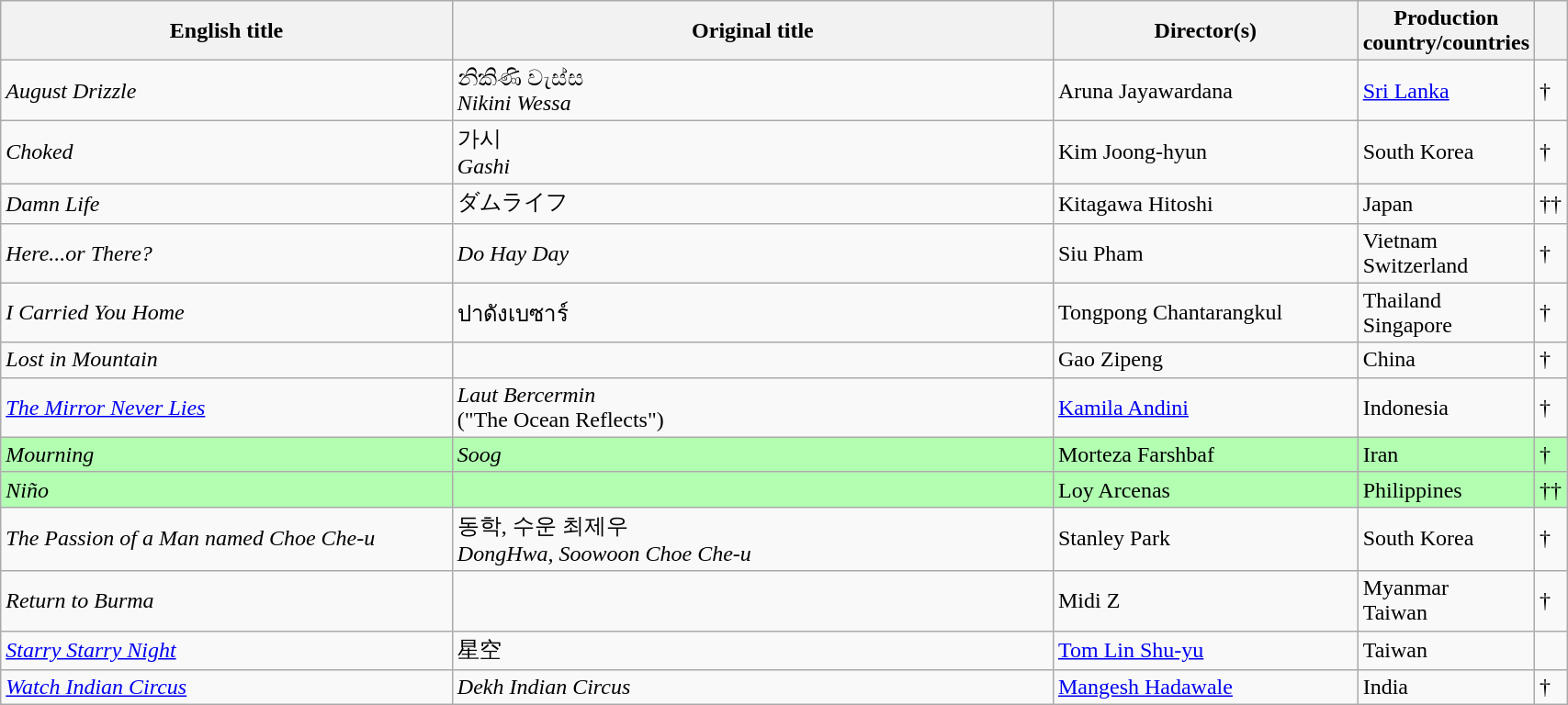<table class="sortable wikitable" width="90%" cellpadding="5">
<tr>
<th width="30%">English title</th>
<th width="40%">Original title</th>
<th width="20%">Director(s)</th>
<th width="10%">Production country/countries</th>
<th width="3%"></th>
</tr>
<tr>
<td><em>August Drizzle</em></td>
<td>නිකිණි වැස්ස<br><em>Nikini Wessa</em></td>
<td>Aruna Jayawardana</td>
<td><a href='#'>Sri Lanka</a></td>
<td>†</td>
</tr>
<tr>
<td><em>Choked</em></td>
<td>가시<br><em>Gashi</em></td>
<td>Kim Joong-hyun</td>
<td>South Korea</td>
<td>†</td>
</tr>
<tr>
<td><em>Damn Life</em></td>
<td>ダムライフ</td>
<td>Kitagawa Hitoshi</td>
<td>Japan</td>
<td>††</td>
</tr>
<tr>
<td><em>Here...or There?</em></td>
<td><em>Do Hay Day</em></td>
<td>Siu Pham</td>
<td>Vietnam<br>Switzerland</td>
<td>†</td>
</tr>
<tr>
<td><em>I Carried You Home</em></td>
<td>ปาดังเบซาร์</td>
<td>Tongpong Chantarangkul</td>
<td>Thailand<br>Singapore</td>
<td>†</td>
</tr>
<tr>
<td><em>Lost in Mountain</em></td>
<td></td>
<td>Gao Zipeng</td>
<td>China</td>
<td>†</td>
</tr>
<tr>
<td><em><a href='#'>The Mirror Never Lies</a></em></td>
<td><em>Laut Bercermin</em><br>("The Ocean Reflects")</td>
<td><a href='#'>Kamila Andini</a></td>
<td>Indonesia</td>
<td>†</td>
</tr>
<tr style="background:#B2FFB2;">
<td><em>Mourning</em></td>
<td><em>Soog</em></td>
<td>Morteza Farshbaf</td>
<td>Iran</td>
<td>†</td>
</tr>
<tr style="background:#B2FFB2;">
<td><em>Niño</em></td>
<td></td>
<td>Loy Arcenas</td>
<td>Philippines</td>
<td>††</td>
</tr>
<tr>
<td><em>The Passion of a Man named Choe Che-u</em></td>
<td>동학, 수운 최제우<br><em>DongHwa, Soowoon Choe Che-u</em></td>
<td>Stanley Park</td>
<td>South Korea</td>
<td>†</td>
</tr>
<tr>
<td><em>Return to Burma</em></td>
<td></td>
<td>Midi Z</td>
<td>Myanmar<br>Taiwan</td>
<td>†</td>
</tr>
<tr>
<td><em><a href='#'>Starry Starry Night</a></em></td>
<td>星空</td>
<td><a href='#'>Tom Lin Shu-yu</a></td>
<td>Taiwan</td>
<td></td>
</tr>
<tr>
<td><em><a href='#'>Watch Indian Circus</a></em></td>
<td><em>Dekh Indian Circus</em></td>
<td><a href='#'>Mangesh Hadawale</a></td>
<td>India</td>
<td>†</td>
</tr>
</table>
